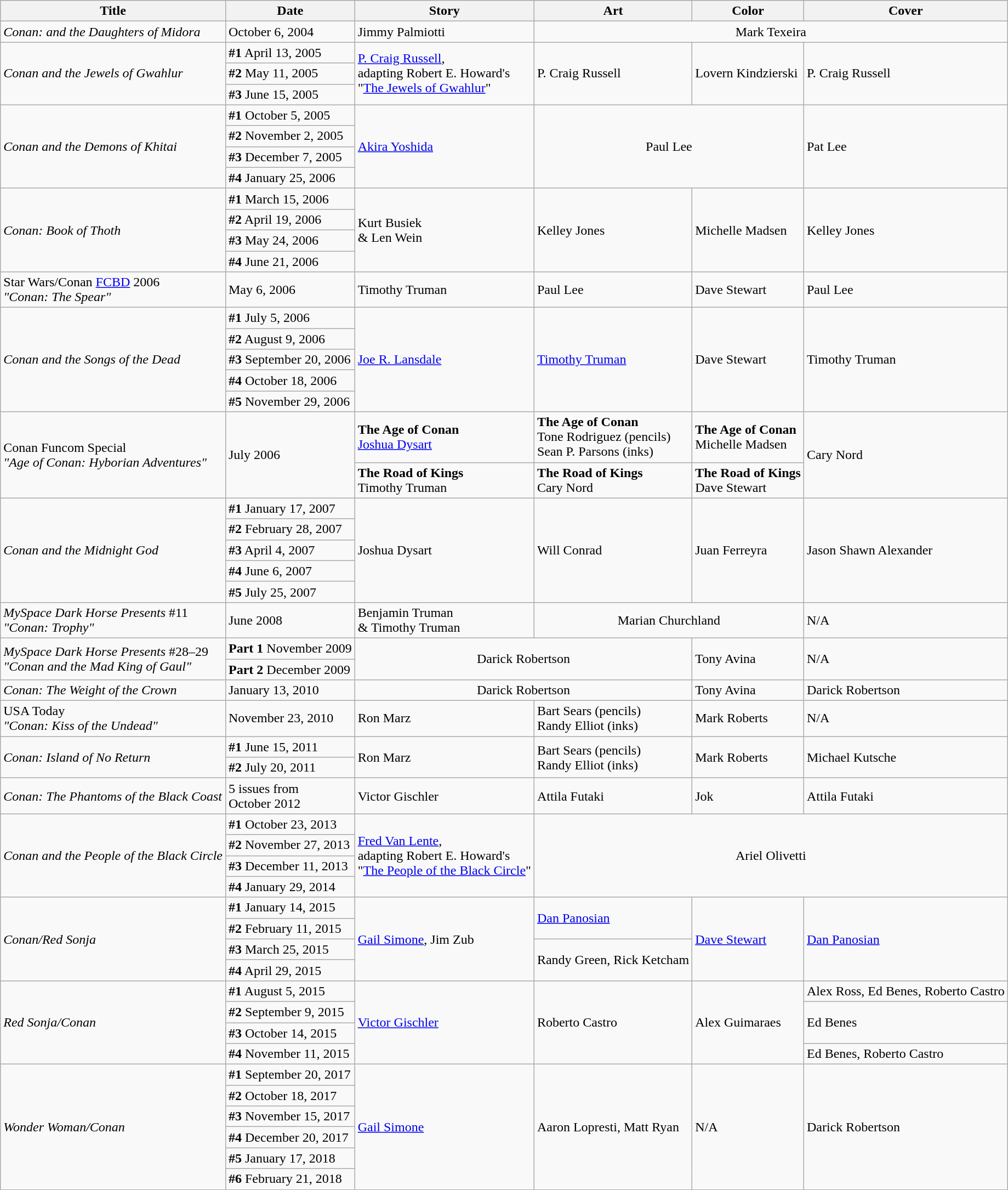<table class="wikitable">
<tr>
<th>Title</th>
<th>Date</th>
<th>Story</th>
<th>Art</th>
<th>Color</th>
<th>Cover</th>
</tr>
<tr>
<td><em>Conan:  and the Daughters of Midora</em></td>
<td>October 6, 2004</td>
<td>Jimmy Palmiotti</td>
<td colspan=3 align=center>Mark Texeira</td>
</tr>
<tr>
<td rowspan=3><em>Conan and the Jewels of Gwahlur</em></td>
<td><strong>#1</strong> April 13, 2005</td>
<td rowspan=3><a href='#'>P. Craig Russell</a>,<br>adapting Robert E. Howard's<br>"<a href='#'>The Jewels of Gwahlur</a>"</td>
<td rowspan=3>P. Craig Russell</td>
<td rowspan=3>Lovern Kindzierski</td>
<td rowspan=3>P. Craig Russell</td>
</tr>
<tr>
<td><strong>#2</strong> May 11, 2005</td>
</tr>
<tr>
<td><strong>#3</strong> June 15, 2005</td>
</tr>
<tr>
<td rowspan=4><em>Conan and the Demons of Khitai</em></td>
<td><strong>#1</strong> October 5, 2005</td>
<td rowspan=4><a href='#'>Akira Yoshida</a></td>
<td colspan=2 rowspan=4 align=center>Paul Lee</td>
<td rowspan=4>Pat Lee</td>
</tr>
<tr>
<td><strong>#2</strong> November 2, 2005</td>
</tr>
<tr>
<td><strong>#3</strong> December 7, 2005</td>
</tr>
<tr>
<td><strong>#4</strong> January 25, 2006</td>
</tr>
<tr>
<td rowspan=4><em>Conan: Book of Thoth</em></td>
<td><strong>#1</strong> March 15, 2006</td>
<td rowspan=4>Kurt Busiek<br>& Len Wein</td>
<td rowspan=4>Kelley Jones</td>
<td rowspan=4>Michelle Madsen</td>
<td rowspan=4>Kelley Jones</td>
</tr>
<tr>
<td><strong>#2</strong> April 19, 2006</td>
</tr>
<tr>
<td><strong>#3</strong> May 24, 2006</td>
</tr>
<tr>
<td><strong>#4</strong> June 21, 2006</td>
</tr>
<tr>
<td>Star Wars/Conan <a href='#'>FCBD</a> 2006<br><em>"Conan: The Spear"</em></td>
<td>May 6, 2006</td>
<td>Timothy Truman</td>
<td>Paul Lee</td>
<td>Dave Stewart</td>
<td>Paul Lee</td>
</tr>
<tr>
<td rowspan=5><em>Conan and the Songs of the Dead</em></td>
<td><strong>#1</strong> July 5, 2006</td>
<td rowspan=5><a href='#'>Joe R. Lansdale</a></td>
<td rowspan=5><a href='#'>Timothy Truman</a></td>
<td rowspan=5>Dave Stewart</td>
<td rowspan=5>Timothy Truman</td>
</tr>
<tr>
<td><strong>#2</strong> August 9, 2006</td>
</tr>
<tr>
<td><strong>#3</strong> September 20, 2006</td>
</tr>
<tr>
<td><strong>#4</strong> October 18, 2006</td>
</tr>
<tr>
<td><strong>#5</strong> November 29, 2006</td>
</tr>
<tr>
<td rowspan=2>Conan Funcom Special<br><em>"Age of Conan: Hyborian Adventures"</em></td>
<td rowspan=2>July 2006</td>
<td><strong>The Age of Conan</strong><br><a href='#'>Joshua Dysart</a></td>
<td><strong>The Age of Conan</strong><br>Tone Rodriguez (pencils)<br>Sean P. Parsons (inks)</td>
<td><strong>The Age of Conan</strong><br>Michelle Madsen</td>
<td rowspan=2>Cary Nord</td>
</tr>
<tr>
<td><strong>The Road of Kings</strong><br>Timothy Truman</td>
<td><strong>The Road of Kings</strong><br>Cary Nord</td>
<td><strong>The Road of Kings</strong><br>Dave Stewart</td>
</tr>
<tr>
<td rowspan=5><em>Conan and the Midnight God</em></td>
<td><strong>#1</strong> January 17, 2007</td>
<td rowspan=5>Joshua Dysart</td>
<td rowspan=5>Will Conrad</td>
<td rowspan=5>Juan Ferreyra</td>
<td rowspan=5>Jason Shawn Alexander</td>
</tr>
<tr>
<td><strong>#2</strong> February 28, 2007</td>
</tr>
<tr>
<td><strong>#3</strong> April 4, 2007</td>
</tr>
<tr>
<td><strong>#4</strong> June 6, 2007</td>
</tr>
<tr>
<td><strong>#5</strong> July 25, 2007</td>
</tr>
<tr>
<td><em>MySpace Dark Horse Presents</em> #11<br><em>"Conan: Trophy"</em></td>
<td>June 2008</td>
<td>Benjamin Truman<br>& Timothy Truman</td>
<td colspan=2 align=center>Marian Churchland</td>
<td>N/A</td>
</tr>
<tr>
<td rowspan=2><em>MySpace Dark Horse Presents</em> #28–29<br><em>"Conan and the Mad King of Gaul"</em></td>
<td><strong>Part 1</strong> November 2009</td>
<td rowspan=2 colspan=2 align=center>Darick Robertson</td>
<td rowspan=2>Tony Avina</td>
<td rowspan=2>N/A</td>
</tr>
<tr>
<td><strong>Part 2</strong> December 2009</td>
</tr>
<tr>
<td><em>Conan: The Weight of the Crown</em></td>
<td>January 13, 2010</td>
<td colspan=2 align=center>Darick Robertson</td>
<td>Tony Avina</td>
<td>Darick Robertson</td>
</tr>
<tr>
<td>USA Today<br><em>"Conan: Kiss of the Undead"</em></td>
<td>November 23, 2010</td>
<td>Ron Marz</td>
<td>Bart Sears (pencils)<br>Randy Elliot (inks)</td>
<td>Mark Roberts</td>
<td>N/A</td>
</tr>
<tr>
<td rowspan=2><em>Conan: Island of No Return</em></td>
<td><strong>#1</strong> June 15, 2011</td>
<td rowspan=2>Ron Marz</td>
<td rowspan=2>Bart Sears (pencils)<br>Randy Elliot (inks)</td>
<td rowspan=2>Mark Roberts</td>
<td rowspan=2>Michael Kutsche</td>
</tr>
<tr>
<td><strong>#2</strong> July 20, 2011</td>
</tr>
<tr>
<td><em>Conan: The Phantoms of the Black Coast</em></td>
<td>5 issues from<br>October 2012</td>
<td>Victor Gischler</td>
<td>Attila Futaki</td>
<td>Jok</td>
<td>Attila Futaki</td>
</tr>
<tr>
<td rowspan=4><em>Conan and the People of the Black Circle</em></td>
<td><strong>#1</strong> October 23, 2013</td>
<td rowspan=4><a href='#'>Fred Van Lente</a>,<br>adapting Robert E. Howard's<br>"<a href='#'>The People of the Black Circle</a>"</td>
<td colspan=3 rowspan=4 align=center>Ariel Olivetti</td>
</tr>
<tr>
<td><strong>#2</strong> November 27, 2013</td>
</tr>
<tr>
<td><strong>#3</strong> December 11, 2013</td>
</tr>
<tr>
<td><strong>#4</strong> January 29, 2014</td>
</tr>
<tr>
<td rowspan=4><em>Conan/Red Sonja</em></td>
<td><strong>#1</strong> January 14, 2015</td>
<td rowspan=4><a href='#'>Gail Simone</a>, Jim Zub</td>
<td rowspan=2><a href='#'>Dan Panosian</a></td>
<td rowspan=4><a href='#'>Dave Stewart</a></td>
<td rowspan=4><a href='#'>Dan Panosian</a></td>
</tr>
<tr>
<td><strong>#2</strong> February 11, 2015</td>
</tr>
<tr>
<td><strong>#3</strong> March 25, 2015</td>
<td rowspan=2>Randy Green, Rick Ketcham</td>
</tr>
<tr>
<td><strong>#4</strong> April 29, 2015</td>
</tr>
<tr>
<td rowspan=4><em>Red Sonja/Conan</em></td>
<td><strong>#1</strong> August 5, 2015</td>
<td rowspan=4><a href='#'>Victor Gischler</a></td>
<td rowspan=4>Roberto Castro</td>
<td rowspan=4>Alex Guimaraes</td>
<td rowspan=1>Alex Ross, Ed Benes, Roberto Castro</td>
</tr>
<tr>
<td><strong>#2</strong> September 9, 2015</td>
<td rowspan=2>Ed Benes</td>
</tr>
<tr>
<td><strong>#3</strong> October 14, 2015</td>
</tr>
<tr>
<td><strong>#4</strong> November 11, 2015</td>
<td rowspan=1>Ed Benes, Roberto Castro</td>
</tr>
<tr>
<td rowspan=6><em>Wonder Woman/Conan</em></td>
<td><strong>#1</strong> September 20, 2017</td>
<td rowspan=6><a href='#'>Gail Simone</a></td>
<td rowspan=6>Aaron Lopresti, Matt Ryan</td>
<td rowspan=6>N/A</td>
<td rowspan=6>Darick Robertson</td>
</tr>
<tr>
<td><strong>#2</strong> October 18, 2017</td>
</tr>
<tr>
<td><strong>#3</strong> November 15, 2017</td>
</tr>
<tr>
<td><strong>#4</strong> December 20, 2017</td>
</tr>
<tr>
<td><strong>#5</strong> January 17, 2018</td>
</tr>
<tr>
<td><strong>#6</strong> February 21, 2018</td>
</tr>
</table>
